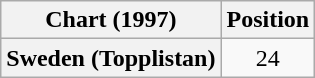<table class="wikitable plainrowheaders" style="text-align:center">
<tr>
<th>Chart (1997)</th>
<th>Position</th>
</tr>
<tr>
<th scope="row">Sweden (Topplistan)</th>
<td>24</td>
</tr>
</table>
